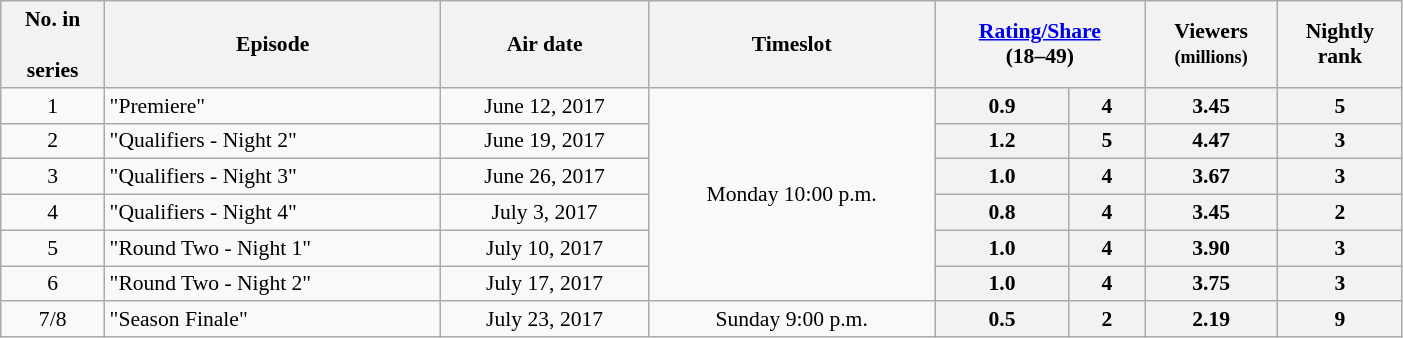<table class="wikitable" style="text-align:center; font-size:90%; width: 74%">
<tr>
<th>No. in <br><br>series</th>
<th>Episode</th>
<th>Air date</th>
<th>Timeslot</th>
<th colspan=2><a href='#'>Rating/Share</a><br>(18–49)</th>
<th>Viewers<br><small>(millions)</small></th>
<th>Nightly<br>rank</th>
</tr>
<tr>
<td>1</td>
<td style="text-align:left;">"Premiere"</td>
<td>June 12, 2017</td>
<td rowspan="6">Monday 10:00 p.m.</td>
<th>0.9</th>
<th>4</th>
<th>3.45</th>
<th>5</th>
</tr>
<tr>
<td>2</td>
<td style="text-align:left;">"Qualifiers - Night 2"</td>
<td>June 19, 2017</td>
<th>1.2</th>
<th>5</th>
<th>4.47</th>
<th>3</th>
</tr>
<tr>
<td>3</td>
<td style="text-align:left;">"Qualifiers - Night 3"</td>
<td>June 26, 2017</td>
<th>1.0</th>
<th>4</th>
<th>3.67</th>
<th>3</th>
</tr>
<tr>
<td>4</td>
<td style="text-align:left;">"Qualifiers - Night 4"</td>
<td>July 3, 2017</td>
<th>0.8</th>
<th>4</th>
<th>3.45</th>
<th>2</th>
</tr>
<tr>
<td>5</td>
<td style="text-align:left;">"Round Two - Night 1"</td>
<td>July 10, 2017</td>
<th>1.0</th>
<th>4</th>
<th>3.90</th>
<th>3</th>
</tr>
<tr>
<td>6</td>
<td style="text-align:left;">"Round Two - Night 2"</td>
<td>July 17, 2017</td>
<th>1.0</th>
<th>4</th>
<th>3.75</th>
<th>3</th>
</tr>
<tr>
<td>7/8</td>
<td style="text-align:left;">"Season Finale"</td>
<td>July 23, 2017</td>
<td>Sunday 9:00 p.m.</td>
<th>0.5</th>
<th>2</th>
<th>2.19</th>
<th>9</th>
</tr>
</table>
